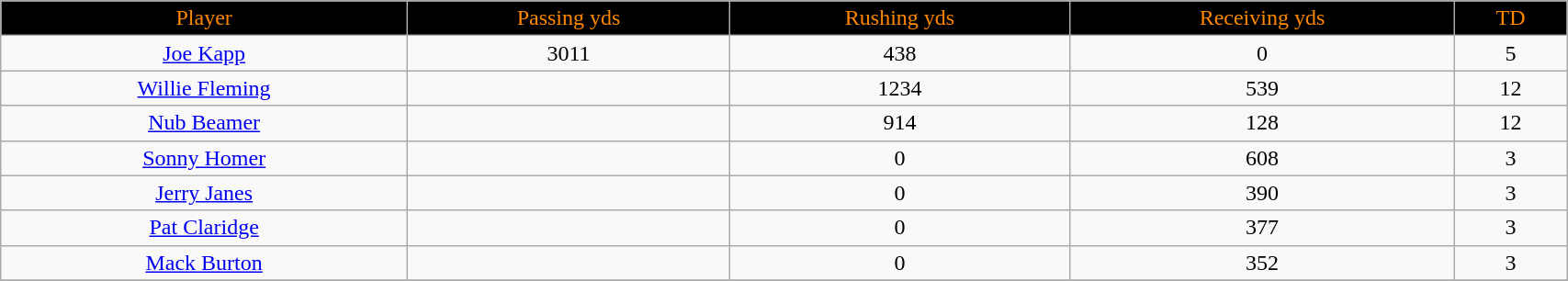<table class="wikitable" width="90%">
<tr align="center"  ! style="background:black;color:#FF8800;">
<td>Player</td>
<td>Passing yds</td>
<td>Rushing yds</td>
<td>Receiving yds</td>
<td>TD</td>
</tr>
<tr align="center" bgcolor="">
<td><a href='#'>Joe Kapp</a></td>
<td>3011</td>
<td>438</td>
<td>0</td>
<td>5</td>
</tr>
<tr align="center" bgcolor="">
<td><a href='#'>Willie Fleming</a></td>
<td></td>
<td>1234</td>
<td>539</td>
<td>12</td>
</tr>
<tr align="center" bgcolor="">
<td><a href='#'>Nub Beamer</a></td>
<td></td>
<td>914</td>
<td>128</td>
<td>12</td>
</tr>
<tr align="center" bgcolor="">
<td><a href='#'>Sonny Homer</a></td>
<td></td>
<td>0</td>
<td>608</td>
<td>3</td>
</tr>
<tr align="center" bgcolor="">
<td><a href='#'>Jerry Janes</a></td>
<td></td>
<td>0</td>
<td>390</td>
<td>3</td>
</tr>
<tr align="center" bgcolor="">
<td><a href='#'>Pat Claridge</a></td>
<td></td>
<td>0</td>
<td>377</td>
<td>3</td>
</tr>
<tr align="center" bgcolor="">
<td><a href='#'>Mack Burton</a></td>
<td></td>
<td>0</td>
<td>352</td>
<td>3</td>
</tr>
<tr align="center" bgcolor="">
</tr>
</table>
